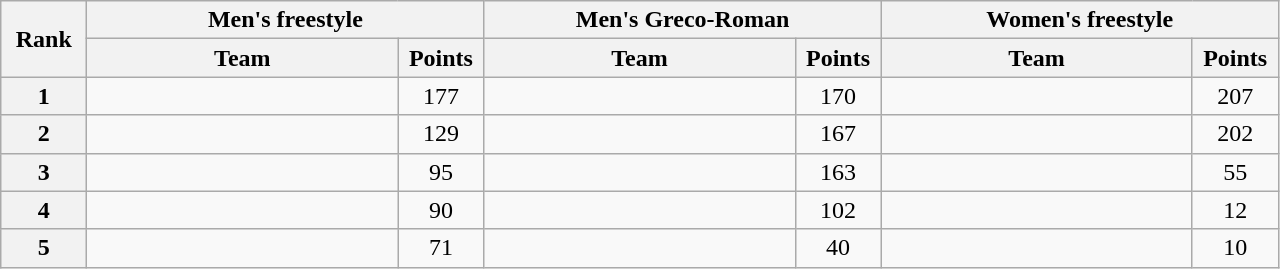<table class="wikitable" style="text-align:center;">
<tr>
<th width=50 rowspan="2">Rank</th>
<th colspan="2">Men's freestyle</th>
<th colspan="2">Men's Greco-Roman</th>
<th colspan="2">Women's freestyle</th>
</tr>
<tr>
<th width=200>Team</th>
<th width=50>Points</th>
<th width=200>Team</th>
<th width=50>Points</th>
<th width=200>Team</th>
<th width=50>Points</th>
</tr>
<tr>
<th>1</th>
<td align=left></td>
<td>177</td>
<td align=left></td>
<td>170</td>
<td align=left></td>
<td>207</td>
</tr>
<tr>
<th>2</th>
<td align=left></td>
<td>129</td>
<td align=left></td>
<td>167</td>
<td align=left></td>
<td>202</td>
</tr>
<tr>
<th>3</th>
<td align=left></td>
<td>95</td>
<td align=left></td>
<td>163</td>
<td align=left></td>
<td>55</td>
</tr>
<tr>
<th>4</th>
<td align=left></td>
<td>90</td>
<td align=left></td>
<td>102</td>
<td align=left></td>
<td>12</td>
</tr>
<tr>
<th>5</th>
<td align=left></td>
<td>71</td>
<td align=left></td>
<td>40</td>
<td align=left></td>
<td>10</td>
</tr>
</table>
